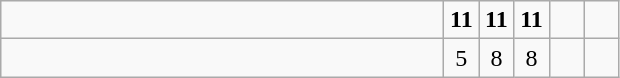<table class="wikitable">
<tr>
<td style="width:18em"><strong></strong></td>
<td align=center style="width:1em"><strong>11</strong></td>
<td align=center style="width:1em"><strong>11</strong></td>
<td align=center style="width:1em"><strong>11</strong></td>
<td align=center style="width:1em"></td>
<td align=center style="width:1em"></td>
</tr>
<tr>
<td style="width:18em"></td>
<td align=center style="width:1em">5</td>
<td align=center style="width:1em">8</td>
<td align=center style="width:1em">8</td>
<td align=center style="width:1em"></td>
<td align=center style="width:1em"></td>
</tr>
</table>
